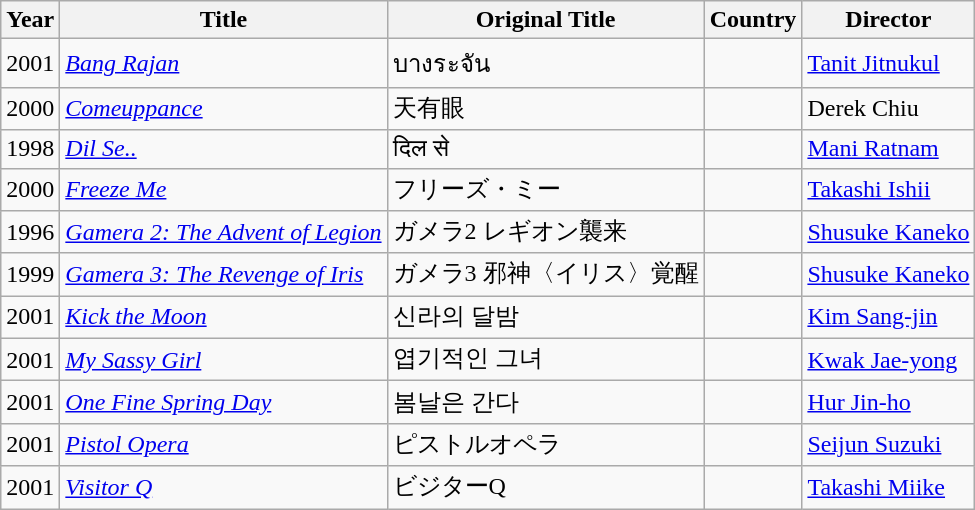<table class="wikitable">
<tr>
<th>Year</th>
<th>Title</th>
<th>Original Title</th>
<th>Country</th>
<th>Director</th>
</tr>
<tr>
<td>2001</td>
<td><a href='#'><em>Bang Rajan</em></a></td>
<td>บางระจัน</td>
<td></td>
<td><a href='#'>Tanit Jitnukul</a></td>
</tr>
<tr>
<td>2000</td>
<td><a href='#'><em>Comeuppance</em></a></td>
<td>天有眼</td>
<td></td>
<td>Derek Chiu</td>
</tr>
<tr>
<td>1998</td>
<td><em><a href='#'>Dil Se..</a></em></td>
<td>दिल से</td>
<td></td>
<td><a href='#'>Mani Ratnam</a></td>
</tr>
<tr>
<td>2000</td>
<td><em><a href='#'>Freeze Me</a></em></td>
<td>フリーズ・ミー</td>
<td></td>
<td><a href='#'>Takashi Ishii</a></td>
</tr>
<tr>
<td>1996</td>
<td><a href='#'><em>Gamera 2: The Advent of Legion</em></a></td>
<td>ガメラ2 レギオン襲来</td>
<td></td>
<td><a href='#'>Shusuke Kaneko</a></td>
</tr>
<tr>
<td>1999</td>
<td><em><a href='#'>Gamera 3: The Revenge of Iris</a></em></td>
<td>ガメラ3 邪神〈イリス〉覚醒</td>
<td></td>
<td><a href='#'>Shusuke Kaneko</a></td>
</tr>
<tr>
<td>2001</td>
<td><em><a href='#'>Kick the Moon</a></em></td>
<td>신라의 달밤</td>
<td></td>
<td><a href='#'>Kim Sang-jin</a></td>
</tr>
<tr>
<td>2001</td>
<td><em><a href='#'>My Sassy Girl</a></em></td>
<td>엽기적인 그녀</td>
<td></td>
<td><a href='#'>Kwak Jae-yong</a></td>
</tr>
<tr>
<td>2001</td>
<td><em><a href='#'>One Fine Spring Day</a></em></td>
<td>봄날은 간다</td>
<td></td>
<td><a href='#'>Hur Jin-ho</a></td>
</tr>
<tr>
<td>2001</td>
<td><em><a href='#'>Pistol Opera</a></em></td>
<td>ピストルオペラ</td>
<td></td>
<td><a href='#'>Seijun Suzuki</a></td>
</tr>
<tr>
<td>2001</td>
<td><em><a href='#'>Visitor Q</a></em></td>
<td>ビジターQ</td>
<td></td>
<td><a href='#'>Takashi Miike</a></td>
</tr>
</table>
